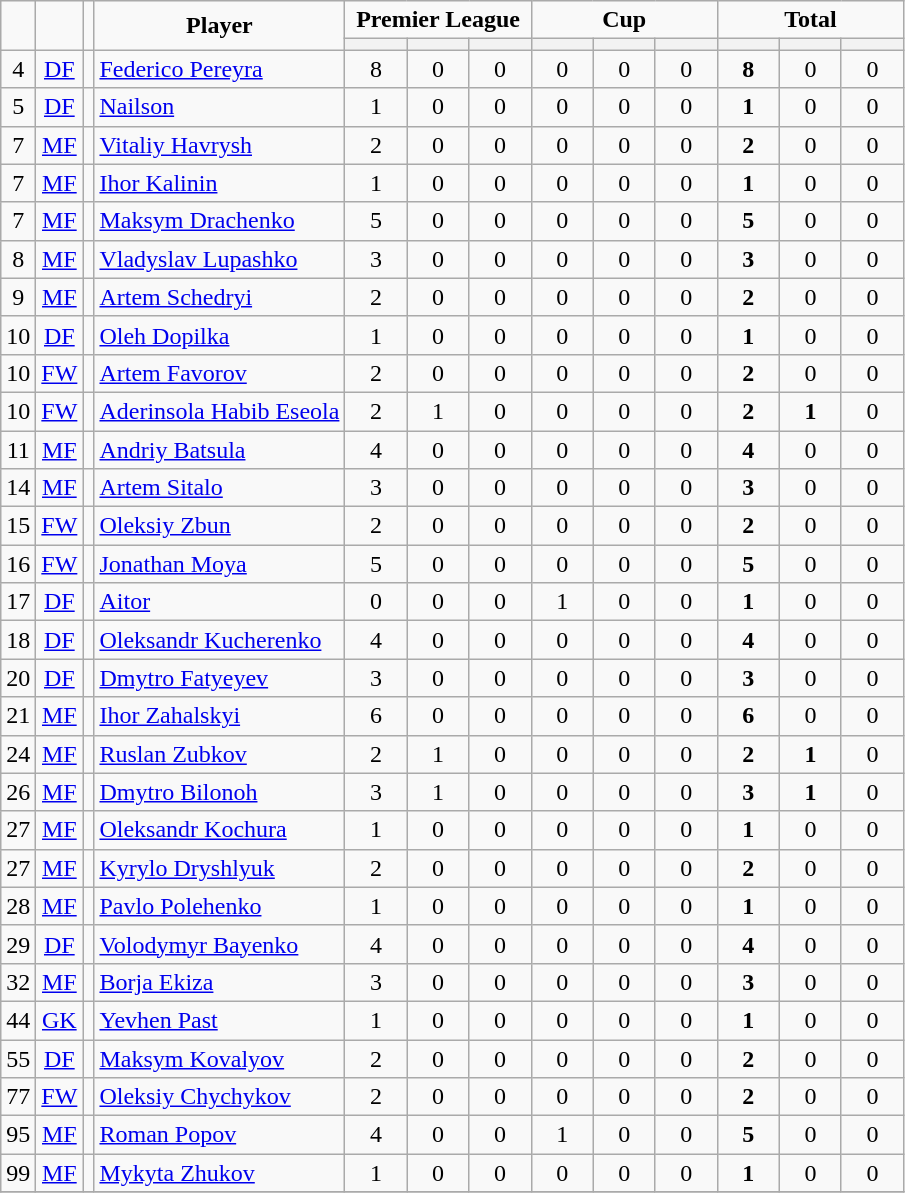<table class="wikitable" style="text-align:center;">
<tr>
<td rowspan="2" !width=15><strong></strong></td>
<td rowspan="2" !width=15><strong></strong></td>
<td rowspan="2" !width=15><strong></strong></td>
<td rowspan="2" !width=120><strong>Player</strong></td>
<td colspan="3"><strong>Premier League</strong></td>
<td colspan="3"><strong>Cup</strong></td>
<td colspan="3"><strong>Total</strong></td>
</tr>
<tr>
<th width=34; background:#fe9;"></th>
<th width=34; background:#fe9;"></th>
<th width=34; background:#ff8888;"></th>
<th width=34; background:#fe9;"></th>
<th width=34; background:#fe9;"></th>
<th width=34; background:#ff8888;"></th>
<th width=34; background:#fe9;"></th>
<th width=34; background:#fe9;"></th>
<th width=34; background:#ff8888;"></th>
</tr>
<tr>
<td>4</td>
<td><a href='#'>DF</a></td>
<td></td>
<td align=left><a href='#'>Federico Pereyra</a></td>
<td>8</td>
<td>0</td>
<td>0</td>
<td>0</td>
<td>0</td>
<td>0</td>
<td><strong>8</strong></td>
<td>0</td>
<td>0</td>
</tr>
<tr>
<td>5</td>
<td><a href='#'>DF</a></td>
<td></td>
<td align=left><a href='#'>Nailson</a></td>
<td>1</td>
<td>0</td>
<td>0</td>
<td>0</td>
<td>0</td>
<td>0</td>
<td><strong>1</strong></td>
<td>0</td>
<td>0</td>
</tr>
<tr>
<td>7</td>
<td><a href='#'>MF</a></td>
<td></td>
<td align=left><a href='#'>Vitaliy Havrysh</a></td>
<td>2</td>
<td>0</td>
<td>0</td>
<td>0</td>
<td>0</td>
<td>0</td>
<td><strong>2</strong></td>
<td>0</td>
<td>0</td>
</tr>
<tr>
<td>7</td>
<td><a href='#'>MF</a></td>
<td></td>
<td align=left><a href='#'>Ihor Kalinin</a></td>
<td>1</td>
<td>0</td>
<td>0</td>
<td>0</td>
<td>0</td>
<td>0</td>
<td><strong>1</strong></td>
<td>0</td>
<td>0</td>
</tr>
<tr>
<td>7</td>
<td><a href='#'>MF</a></td>
<td></td>
<td align=left><a href='#'>Maksym Drachenko</a></td>
<td>5</td>
<td>0</td>
<td>0</td>
<td>0</td>
<td>0</td>
<td>0</td>
<td><strong>5</strong></td>
<td>0</td>
<td>0</td>
</tr>
<tr>
<td>8</td>
<td><a href='#'>MF</a></td>
<td></td>
<td align=left><a href='#'>Vladyslav Lupashko</a></td>
<td>3</td>
<td>0</td>
<td>0</td>
<td>0</td>
<td>0</td>
<td>0</td>
<td><strong>3</strong></td>
<td>0</td>
<td>0</td>
</tr>
<tr>
<td>9</td>
<td><a href='#'>MF</a></td>
<td></td>
<td align=left><a href='#'>Artem Schedryi</a></td>
<td>2</td>
<td>0</td>
<td>0</td>
<td>0</td>
<td>0</td>
<td>0</td>
<td><strong>2</strong></td>
<td>0</td>
<td>0</td>
</tr>
<tr>
<td>10</td>
<td><a href='#'>DF</a></td>
<td></td>
<td align=left><a href='#'>Oleh Dopilka</a></td>
<td>1</td>
<td>0</td>
<td>0</td>
<td>0</td>
<td>0</td>
<td>0</td>
<td><strong>1</strong></td>
<td>0</td>
<td>0</td>
</tr>
<tr>
<td>10</td>
<td><a href='#'>FW</a></td>
<td></td>
<td align=left><a href='#'>Artem Favorov</a></td>
<td>2</td>
<td>0</td>
<td>0</td>
<td>0</td>
<td>0</td>
<td>0</td>
<td><strong>2</strong></td>
<td>0</td>
<td>0</td>
</tr>
<tr>
<td>10</td>
<td><a href='#'>FW</a></td>
<td></td>
<td align=left><a href='#'>Aderinsola Habib Eseola</a></td>
<td>2</td>
<td>1</td>
<td>0</td>
<td>0</td>
<td>0</td>
<td>0</td>
<td><strong>2</strong></td>
<td><strong>1</strong></td>
<td>0</td>
</tr>
<tr>
<td>11</td>
<td><a href='#'>MF</a></td>
<td></td>
<td align=left><a href='#'>Andriy Batsula</a></td>
<td>4</td>
<td>0</td>
<td>0</td>
<td>0</td>
<td>0</td>
<td>0</td>
<td><strong>4</strong></td>
<td>0</td>
<td>0</td>
</tr>
<tr>
<td>14</td>
<td><a href='#'>MF</a></td>
<td></td>
<td align=left><a href='#'>Artem Sitalo</a></td>
<td>3</td>
<td>0</td>
<td>0</td>
<td>0</td>
<td>0</td>
<td>0</td>
<td><strong>3</strong></td>
<td>0</td>
<td>0</td>
</tr>
<tr>
<td>15</td>
<td><a href='#'>FW</a></td>
<td></td>
<td align=left><a href='#'>Oleksiy Zbun</a></td>
<td>2</td>
<td>0</td>
<td>0</td>
<td>0</td>
<td>0</td>
<td>0</td>
<td><strong>2</strong></td>
<td>0</td>
<td>0</td>
</tr>
<tr>
<td>16</td>
<td><a href='#'>FW</a></td>
<td></td>
<td align=left><a href='#'>Jonathan Moya</a></td>
<td>5</td>
<td>0</td>
<td>0</td>
<td>0</td>
<td>0</td>
<td>0</td>
<td><strong>5</strong></td>
<td>0</td>
<td>0</td>
</tr>
<tr>
<td>17</td>
<td><a href='#'>DF</a></td>
<td></td>
<td align=left><a href='#'>Aitor</a></td>
<td>0</td>
<td>0</td>
<td>0</td>
<td>1</td>
<td>0</td>
<td>0</td>
<td><strong>1</strong></td>
<td>0</td>
<td>0</td>
</tr>
<tr>
<td>18</td>
<td><a href='#'>DF</a></td>
<td></td>
<td align=left><a href='#'>Oleksandr Kucherenko</a></td>
<td>4</td>
<td>0</td>
<td>0</td>
<td>0</td>
<td>0</td>
<td>0</td>
<td><strong>4</strong></td>
<td>0</td>
<td>0</td>
</tr>
<tr>
<td>20</td>
<td><a href='#'>DF</a></td>
<td></td>
<td align=left><a href='#'>Dmytro Fatyeyev</a></td>
<td>3</td>
<td>0</td>
<td>0</td>
<td>0</td>
<td>0</td>
<td>0</td>
<td><strong>3</strong></td>
<td>0</td>
<td>0</td>
</tr>
<tr>
<td>21</td>
<td><a href='#'>MF</a></td>
<td></td>
<td align=left><a href='#'>Ihor Zahalskyi</a></td>
<td>6</td>
<td>0</td>
<td>0</td>
<td>0</td>
<td>0</td>
<td>0</td>
<td><strong>6</strong></td>
<td>0</td>
<td>0</td>
</tr>
<tr>
<td>24</td>
<td><a href='#'>MF</a></td>
<td></td>
<td align=left><a href='#'>Ruslan Zubkov</a></td>
<td>2</td>
<td>1</td>
<td>0</td>
<td>0</td>
<td>0</td>
<td>0</td>
<td><strong>2</strong></td>
<td><strong>1</strong></td>
<td>0</td>
</tr>
<tr>
<td>26</td>
<td><a href='#'>MF</a></td>
<td></td>
<td align=left><a href='#'>Dmytro Bilonoh</a></td>
<td>3</td>
<td>1</td>
<td>0</td>
<td>0</td>
<td>0</td>
<td>0</td>
<td><strong>3</strong></td>
<td><strong>1</strong></td>
<td>0</td>
</tr>
<tr>
<td>27</td>
<td><a href='#'>MF</a></td>
<td></td>
<td align=left><a href='#'>Oleksandr Kochura</a></td>
<td>1</td>
<td>0</td>
<td>0</td>
<td>0</td>
<td>0</td>
<td>0</td>
<td><strong>1</strong></td>
<td>0</td>
<td>0</td>
</tr>
<tr>
<td>27</td>
<td><a href='#'>MF</a></td>
<td></td>
<td align=left><a href='#'>Kyrylo Dryshlyuk</a></td>
<td>2</td>
<td>0</td>
<td>0</td>
<td>0</td>
<td>0</td>
<td>0</td>
<td><strong>2</strong></td>
<td>0</td>
<td>0</td>
</tr>
<tr>
<td>28</td>
<td><a href='#'>MF</a></td>
<td></td>
<td align=left><a href='#'>Pavlo Polehenko</a></td>
<td>1</td>
<td>0</td>
<td>0</td>
<td>0</td>
<td>0</td>
<td>0</td>
<td><strong>1</strong></td>
<td>0</td>
<td>0</td>
</tr>
<tr>
<td>29</td>
<td><a href='#'>DF</a></td>
<td></td>
<td align=left><a href='#'>Volodymyr Bayenko</a></td>
<td>4</td>
<td>0</td>
<td>0</td>
<td>0</td>
<td>0</td>
<td>0</td>
<td><strong>4</strong></td>
<td>0</td>
<td>0</td>
</tr>
<tr>
<td>32</td>
<td><a href='#'>MF</a></td>
<td></td>
<td align=left><a href='#'>Borja Ekiza</a></td>
<td>3</td>
<td>0</td>
<td>0</td>
<td>0</td>
<td>0</td>
<td>0</td>
<td><strong>3</strong></td>
<td>0</td>
<td>0</td>
</tr>
<tr>
<td>44</td>
<td><a href='#'>GK</a></td>
<td></td>
<td align=left><a href='#'>Yevhen Past</a></td>
<td>1</td>
<td>0</td>
<td>0</td>
<td>0</td>
<td>0</td>
<td>0</td>
<td><strong>1</strong></td>
<td>0</td>
<td>0</td>
</tr>
<tr>
<td>55</td>
<td><a href='#'>DF</a></td>
<td></td>
<td align=left><a href='#'>Maksym Kovalyov</a></td>
<td>2</td>
<td>0</td>
<td>0</td>
<td>0</td>
<td>0</td>
<td>0</td>
<td><strong>2</strong></td>
<td>0</td>
<td>0</td>
</tr>
<tr>
<td>77</td>
<td><a href='#'>FW</a></td>
<td></td>
<td align=left><a href='#'>Oleksiy Chychykov</a></td>
<td>2</td>
<td>0</td>
<td>0</td>
<td>0</td>
<td>0</td>
<td>0</td>
<td><strong>2</strong></td>
<td>0</td>
<td>0</td>
</tr>
<tr>
<td>95</td>
<td><a href='#'>MF</a></td>
<td></td>
<td align=left><a href='#'>Roman Popov</a></td>
<td>4</td>
<td>0</td>
<td>0</td>
<td>1</td>
<td>0</td>
<td>0</td>
<td><strong>5</strong></td>
<td>0</td>
<td>0</td>
</tr>
<tr>
<td>99</td>
<td><a href='#'>MF</a></td>
<td></td>
<td align=left><a href='#'>Mykyta Zhukov</a></td>
<td>1</td>
<td>0</td>
<td>0</td>
<td>0</td>
<td>0</td>
<td>0</td>
<td><strong>1</strong></td>
<td>0</td>
<td>0</td>
</tr>
<tr>
</tr>
</table>
